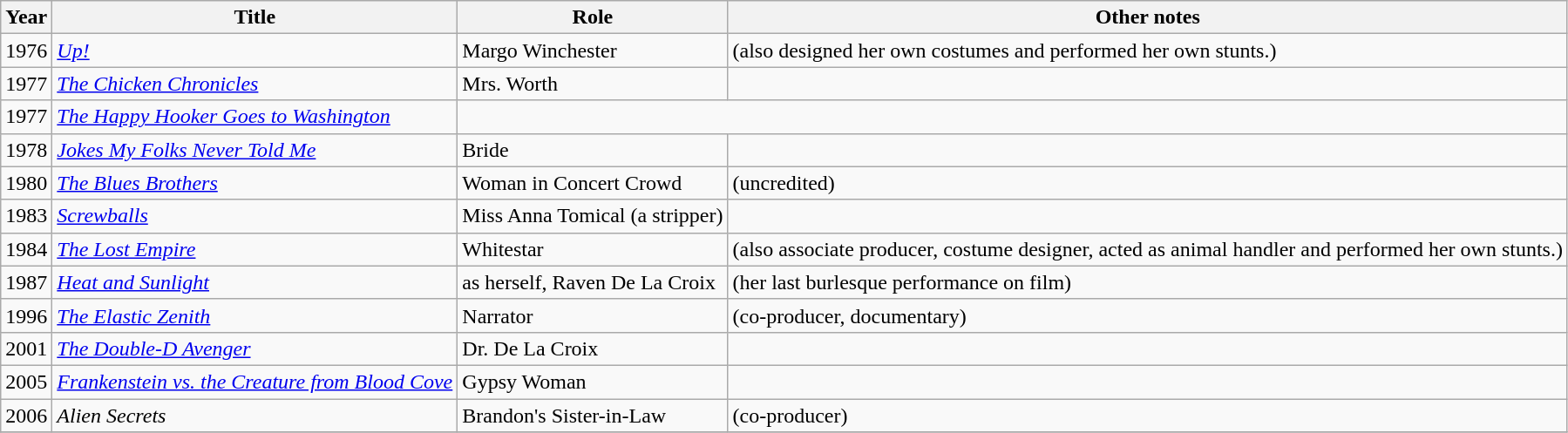<table class="wikitable">
<tr>
<th>Year</th>
<th>Title</th>
<th>Role</th>
<th>Other notes</th>
</tr>
<tr>
<td>1976</td>
<td><em><a href='#'>Up!</a></em></td>
<td>Margo Winchester</td>
<td>(also designed her own costumes and performed her own stunts.)</td>
</tr>
<tr>
<td>1977</td>
<td><em><a href='#'>The Chicken Chronicles</a></em></td>
<td>Mrs. Worth</td>
<td></td>
</tr>
<tr>
<td>1977</td>
<td><em><a href='#'>The Happy Hooker Goes to Washington</a></em></td>
</tr>
<tr>
<td>1978</td>
<td><em><a href='#'>Jokes My Folks Never Told Me</a></em></td>
<td>Bride</td>
<td></td>
</tr>
<tr>
<td>1980</td>
<td><em><a href='#'>The Blues Brothers</a></em></td>
<td>Woman in Concert Crowd</td>
<td>(uncredited)</td>
</tr>
<tr>
<td>1983</td>
<td><em><a href='#'>Screwballs</a></em></td>
<td>Miss Anna Tomical (a stripper)</td>
</tr>
<tr>
<td>1984</td>
<td><em><a href='#'>The Lost Empire</a></em></td>
<td>Whitestar</td>
<td>(also associate producer, costume designer, acted as animal handler and performed her own stunts.)</td>
</tr>
<tr>
<td>1987</td>
<td><em><a href='#'>Heat and Sunlight</a></em></td>
<td>as herself, Raven De La Croix</td>
<td>(her last burlesque performance on film)</td>
</tr>
<tr>
<td>1996</td>
<td><em><a href='#'>The Elastic Zenith</a></em></td>
<td>Narrator</td>
<td>(co-producer, documentary)</td>
</tr>
<tr>
<td>2001</td>
<td><em><a href='#'>The Double-D Avenger</a></em></td>
<td>Dr. De La Croix</td>
<td></td>
</tr>
<tr>
<td>2005</td>
<td><em><a href='#'>Frankenstein vs. the Creature from Blood Cove</a></em></td>
<td>Gypsy Woman</td>
<td></td>
</tr>
<tr>
<td>2006</td>
<td><em>Alien Secrets</em></td>
<td>Brandon's Sister-in-Law</td>
<td>(co-producer)</td>
</tr>
<tr>
</tr>
</table>
